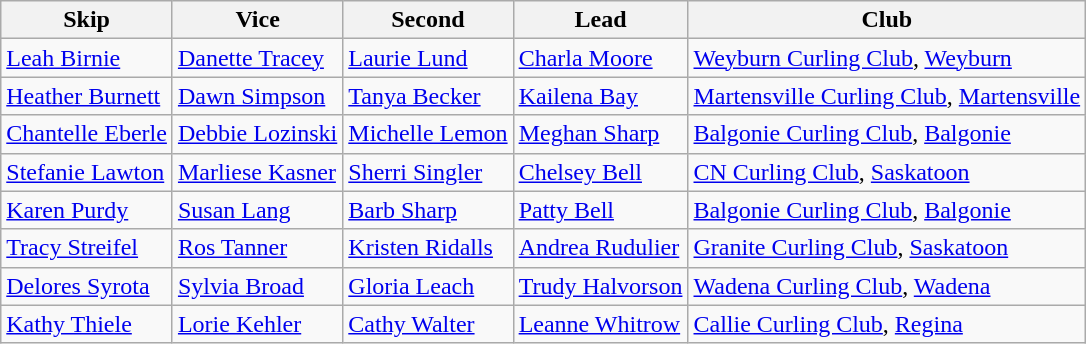<table class="wikitable" border="1">
<tr>
<th>Skip</th>
<th>Vice</th>
<th>Second</th>
<th>Lead</th>
<th>Club</th>
</tr>
<tr>
<td><a href='#'>Leah Birnie</a></td>
<td><a href='#'>Danette Tracey</a></td>
<td><a href='#'>Laurie Lund</a></td>
<td><a href='#'>Charla Moore</a></td>
<td><a href='#'>Weyburn Curling Club</a>, <a href='#'>Weyburn</a></td>
</tr>
<tr>
<td><a href='#'>Heather Burnett</a></td>
<td><a href='#'>Dawn Simpson</a></td>
<td><a href='#'>Tanya Becker</a></td>
<td><a href='#'>Kailena Bay</a></td>
<td><a href='#'>Martensville Curling Club</a>, <a href='#'>Martensville</a></td>
</tr>
<tr>
<td><a href='#'>Chantelle Eberle</a></td>
<td><a href='#'>Debbie Lozinski</a></td>
<td><a href='#'>Michelle Lemon</a></td>
<td><a href='#'>Meghan Sharp</a></td>
<td><a href='#'>Balgonie Curling Club</a>, <a href='#'>Balgonie</a></td>
</tr>
<tr>
<td><a href='#'>Stefanie Lawton</a></td>
<td><a href='#'>Marliese Kasner</a></td>
<td><a href='#'>Sherri Singler</a></td>
<td><a href='#'>Chelsey Bell</a></td>
<td><a href='#'>CN Curling Club</a>, <a href='#'>Saskatoon</a></td>
</tr>
<tr>
<td><a href='#'>Karen Purdy</a></td>
<td><a href='#'>Susan Lang</a></td>
<td><a href='#'>Barb Sharp</a></td>
<td><a href='#'>Patty Bell</a></td>
<td><a href='#'>Balgonie Curling Club</a>, <a href='#'>Balgonie</a></td>
</tr>
<tr>
<td><a href='#'>Tracy Streifel</a></td>
<td><a href='#'>Ros Tanner</a></td>
<td><a href='#'>Kristen Ridalls</a></td>
<td><a href='#'>Andrea Rudulier</a></td>
<td><a href='#'>Granite Curling Club</a>, <a href='#'>Saskatoon</a></td>
</tr>
<tr>
<td><a href='#'>Delores Syrota</a></td>
<td><a href='#'>Sylvia Broad</a></td>
<td><a href='#'>Gloria Leach</a></td>
<td><a href='#'>Trudy Halvorson</a></td>
<td><a href='#'>Wadena Curling Club</a>, <a href='#'>Wadena</a></td>
</tr>
<tr>
<td><a href='#'>Kathy Thiele</a></td>
<td><a href='#'>Lorie Kehler</a></td>
<td><a href='#'>Cathy Walter</a></td>
<td><a href='#'>Leanne Whitrow</a></td>
<td><a href='#'>Callie Curling Club</a>, <a href='#'>Regina</a></td>
</tr>
</table>
